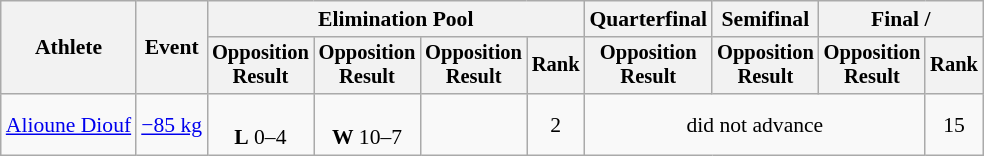<table class="wikitable" style="font-size:90%">
<tr>
<th rowspan="2">Athlete</th>
<th rowspan="2">Event</th>
<th colspan=4>Elimination Pool</th>
<th>Quarterfinal</th>
<th>Semifinal</th>
<th colspan=2>Final / </th>
</tr>
<tr style="font-size: 95%">
<th>Opposition<br>Result</th>
<th>Opposition<br>Result</th>
<th>Opposition<br>Result</th>
<th>Rank</th>
<th>Opposition<br>Result</th>
<th>Opposition<br>Result</th>
<th>Opposition<br>Result</th>
<th>Rank</th>
</tr>
<tr align=center>
<td align=left><a href='#'>Alioune Diouf</a></td>
<td align=left><a href='#'>−85 kg</a></td>
<td><br><strong>L</strong> 0–4</td>
<td><br><strong>W</strong> 10–7</td>
<td></td>
<td>2</td>
<td colspan=3>did not advance</td>
<td>15</td>
</tr>
</table>
